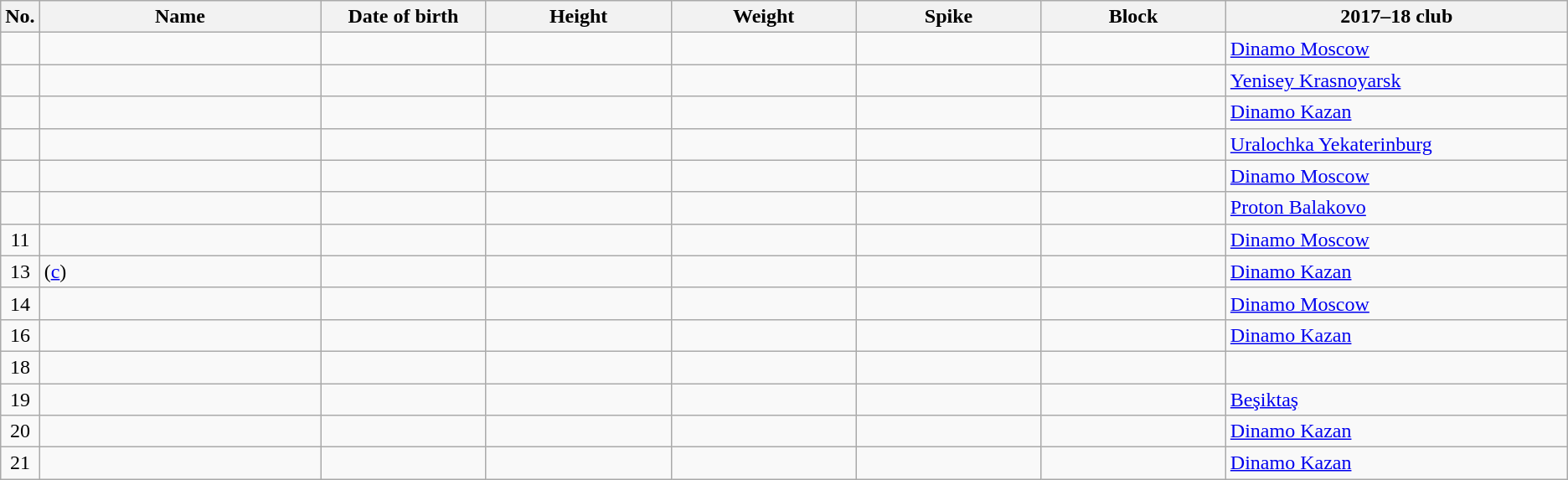<table class="wikitable sortable" style="font-size:100%; text-align:center;">
<tr>
<th>No.</th>
<th style="width:14em">Name</th>
<th style="width:8em">Date of birth</th>
<th style="width:9em">Height</th>
<th style="width:9em">Weight</th>
<th style="width:9em">Spike</th>
<th style="width:9em">Block</th>
<th style="width:17em">2017–18 club</th>
</tr>
<tr>
<td></td>
<td align=left></td>
<td align=right></td>
<td></td>
<td></td>
<td></td>
<td></td>
<td align=left> <a href='#'>Dinamo Moscow</a></td>
</tr>
<tr>
<td></td>
<td align=left></td>
<td align=right></td>
<td></td>
<td></td>
<td></td>
<td></td>
<td align=left> <a href='#'>Yenisey Krasnoyarsk</a></td>
</tr>
<tr>
<td></td>
<td align=left></td>
<td align=right></td>
<td></td>
<td></td>
<td></td>
<td></td>
<td align=left> <a href='#'>Dinamo Kazan</a></td>
</tr>
<tr>
<td></td>
<td align=left></td>
<td align=right></td>
<td></td>
<td></td>
<td></td>
<td></td>
<td align=left> <a href='#'>Uralochka Yekaterinburg</a></td>
</tr>
<tr>
<td></td>
<td align=left></td>
<td align=right></td>
<td></td>
<td></td>
<td></td>
<td></td>
<td align=left> <a href='#'>Dinamo Moscow</a></td>
</tr>
<tr>
<td></td>
<td align=left></td>
<td align=right></td>
<td></td>
<td></td>
<td></td>
<td></td>
<td align=left> <a href='#'>Proton Balakovo</a></td>
</tr>
<tr>
<td>11</td>
<td align=left></td>
<td align=right></td>
<td></td>
<td></td>
<td></td>
<td></td>
<td align=left> <a href='#'>Dinamo Moscow</a></td>
</tr>
<tr>
<td>13</td>
<td align=left> (<a href='#'>c</a>)</td>
<td align=right></td>
<td></td>
<td></td>
<td></td>
<td></td>
<td align=left> <a href='#'>Dinamo Kazan</a></td>
</tr>
<tr>
<td>14</td>
<td align=left></td>
<td align=right></td>
<td></td>
<td></td>
<td></td>
<td></td>
<td align=left> <a href='#'>Dinamo Moscow</a></td>
</tr>
<tr>
<td>16</td>
<td align=left></td>
<td align=right></td>
<td></td>
<td></td>
<td></td>
<td></td>
<td align=left> <a href='#'>Dinamo Kazan</a></td>
</tr>
<tr>
<td>18</td>
<td align=left></td>
<td align=right></td>
<td></td>
<td></td>
<td></td>
<td></td>
<td align=left></td>
</tr>
<tr>
<td>19</td>
<td align=left></td>
<td align=right></td>
<td></td>
<td></td>
<td></td>
<td></td>
<td align=left> <a href='#'>Beşiktaş</a></td>
</tr>
<tr>
<td>20</td>
<td align=left></td>
<td align=right></td>
<td></td>
<td></td>
<td></td>
<td></td>
<td align=left> <a href='#'>Dinamo Kazan</a></td>
</tr>
<tr>
<td>21</td>
<td align=left></td>
<td align=right></td>
<td></td>
<td></td>
<td></td>
<td></td>
<td align=left> <a href='#'>Dinamo Kazan</a></td>
</tr>
</table>
